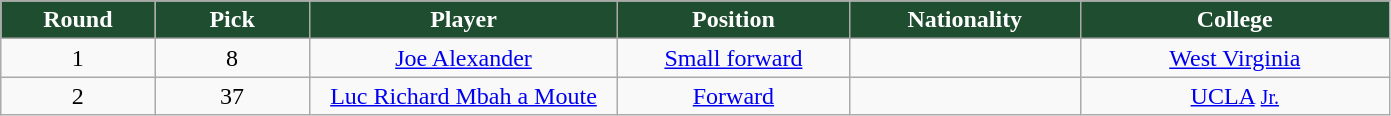<table class="wikitable sortable sortable">
<tr>
<th style="background:#1e4d30; color:white" width="10%">Round</th>
<th style="background:#1e4d30; color:white" width="10%">Pick</th>
<th style="background:#1e4d30; color:white" width="20%">Player</th>
<th style="background:#1e4d30; color:white" width="15%">Position</th>
<th style="background:#1e4d30; color:white" width="15%">Nationality</th>
<th style="background:#1e4d30; color:white" width="20%">College</th>
</tr>
<tr style="text-align: center">
<td>1</td>
<td>8</td>
<td><a href='#'>Joe Alexander</a></td>
<td><a href='#'>Small forward</a></td>
<td></td>
<td><a href='#'>West Virginia</a></td>
</tr>
<tr style="text-align: center">
<td>2</td>
<td>37</td>
<td><a href='#'>Luc Richard Mbah a Moute</a></td>
<td><a href='#'>Forward</a></td>
<td></td>
<td><a href='#'>UCLA</a> <small><a href='#'>Jr.</a></small></td>
</tr>
</table>
